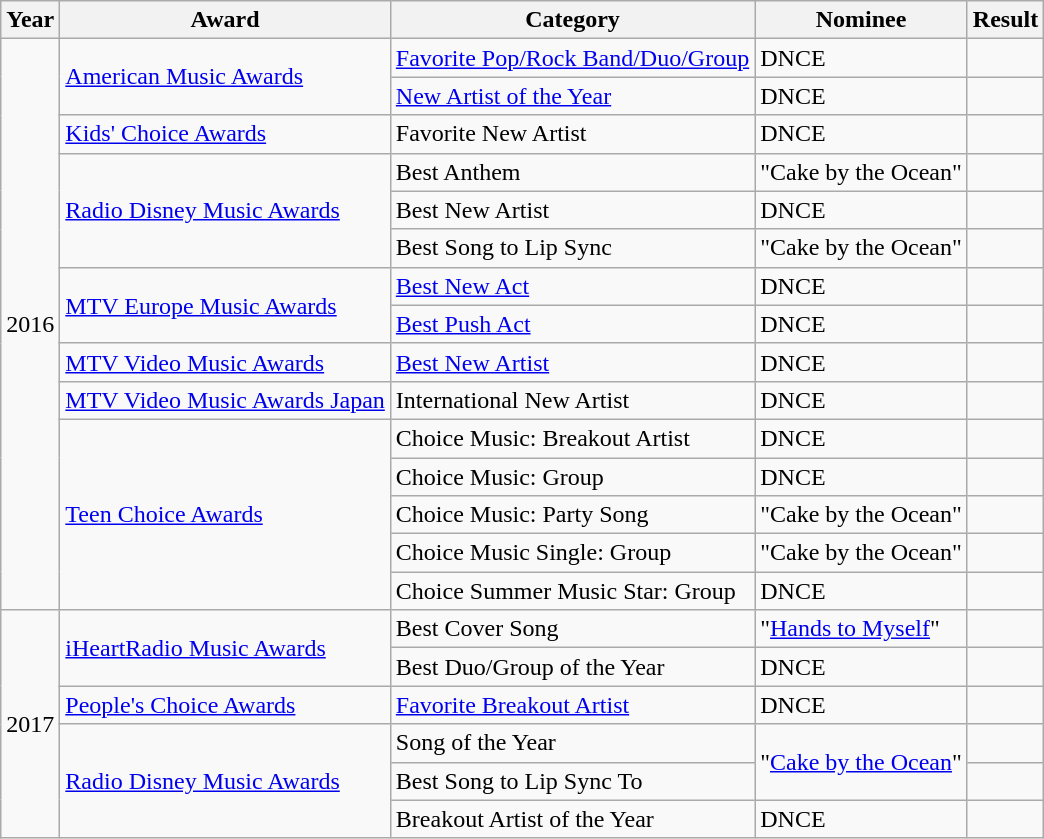<table class="wikitable sortable">
<tr>
<th>Year</th>
<th>Award</th>
<th>Category</th>
<th>Nominee</th>
<th>Result</th>
</tr>
<tr>
<td rowspan="15">2016</td>
<td rowspan="2"><a href='#'>American Music Awards</a></td>
<td><a href='#'>Favorite Pop/Rock Band/Duo/Group</a></td>
<td>DNCE</td>
<td></td>
</tr>
<tr>
<td><a href='#'>New Artist of the Year</a></td>
<td>DNCE</td>
<td></td>
</tr>
<tr>
<td><a href='#'>Kids' Choice Awards</a></td>
<td>Favorite New Artist</td>
<td>DNCE</td>
<td></td>
</tr>
<tr>
<td rowspan="3"><a href='#'>Radio Disney Music Awards</a></td>
<td>Best Anthem</td>
<td>"Cake by the Ocean"</td>
<td></td>
</tr>
<tr>
<td>Best New Artist</td>
<td>DNCE</td>
<td></td>
</tr>
<tr>
<td>Best Song to Lip Sync</td>
<td>"Cake by the Ocean"</td>
<td></td>
</tr>
<tr>
<td rowspan="2"><a href='#'>MTV Europe Music Awards</a></td>
<td><a href='#'>Best New Act</a></td>
<td>DNCE</td>
<td></td>
</tr>
<tr>
<td><a href='#'>Best Push Act</a></td>
<td>DNCE</td>
<td></td>
</tr>
<tr>
<td><a href='#'>MTV Video Music Awards</a></td>
<td><a href='#'>Best New Artist</a></td>
<td>DNCE</td>
<td></td>
</tr>
<tr>
<td><a href='#'>MTV Video Music Awards Japan</a></td>
<td>International New Artist</td>
<td>DNCE</td>
<td></td>
</tr>
<tr>
<td rowspan="5"><a href='#'>Teen Choice Awards</a></td>
<td>Choice Music: Breakout Artist</td>
<td>DNCE</td>
<td></td>
</tr>
<tr>
<td>Choice Music: Group</td>
<td>DNCE</td>
<td></td>
</tr>
<tr>
<td>Choice Music: Party Song</td>
<td>"Cake by the Ocean"</td>
<td></td>
</tr>
<tr>
<td>Choice Music Single: Group</td>
<td>"Cake by the Ocean"</td>
<td></td>
</tr>
<tr>
<td>Choice Summer Music Star: Group</td>
<td>DNCE</td>
<td></td>
</tr>
<tr>
<td rowspan="6">2017</td>
<td rowspan="2"><a href='#'>iHeartRadio Music Awards</a></td>
<td>Best Cover Song</td>
<td>"<a href='#'>Hands to Myself</a>"</td>
<td></td>
</tr>
<tr>
<td>Best Duo/Group of the Year</td>
<td>DNCE</td>
<td></td>
</tr>
<tr>
<td><a href='#'>People's Choice Awards</a></td>
<td><a href='#'>Favorite Breakout Artist</a></td>
<td>DNCE</td>
<td></td>
</tr>
<tr>
<td rowspan="3"><a href='#'>Radio Disney Music Awards</a></td>
<td>Song of the Year</td>
<td rowspan="2">"<a href='#'>Cake by the Ocean</a>"</td>
<td></td>
</tr>
<tr>
<td>Best Song to Lip Sync To</td>
<td></td>
</tr>
<tr>
<td>Breakout Artist of the Year</td>
<td>DNCE</td>
<td></td>
</tr>
</table>
